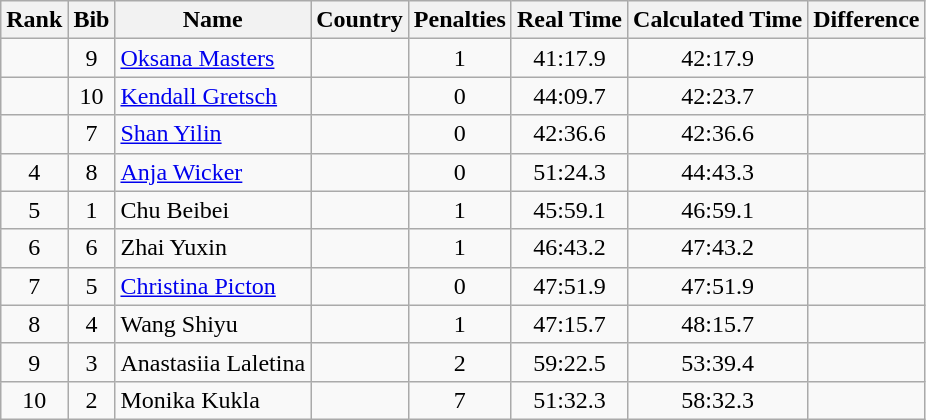<table class="wikitable sortable" style="text-align:center">
<tr>
<th>Rank</th>
<th>Bib</th>
<th>Name</th>
<th>Country</th>
<th>Penalties</th>
<th>Real Time</th>
<th>Calculated Time</th>
<th>Difference</th>
</tr>
<tr>
<td></td>
<td>9</td>
<td align="left"><a href='#'>Oksana Masters</a></td>
<td align="left"></td>
<td>1</td>
<td>41:17.9</td>
<td>42:17.9</td>
<td></td>
</tr>
<tr>
<td></td>
<td>10</td>
<td align="left"><a href='#'>Kendall Gretsch</a></td>
<td align="left"></td>
<td>0</td>
<td>44:09.7</td>
<td>42:23.7</td>
<td></td>
</tr>
<tr>
<td></td>
<td>7</td>
<td align="left"><a href='#'>Shan Yilin</a></td>
<td align="left"></td>
<td>0</td>
<td>42:36.6</td>
<td>42:36.6</td>
<td></td>
</tr>
<tr>
<td>4</td>
<td>8</td>
<td align="left"><a href='#'>Anja Wicker</a></td>
<td align="left"></td>
<td>0</td>
<td>51:24.3</td>
<td>44:43.3</td>
<td></td>
</tr>
<tr>
<td>5</td>
<td>1</td>
<td align="left">Chu Beibei</td>
<td align="left"></td>
<td>1</td>
<td>45:59.1</td>
<td>46:59.1</td>
<td></td>
</tr>
<tr>
<td>6</td>
<td>6</td>
<td align="left">Zhai Yuxin</td>
<td align="left"></td>
<td>1</td>
<td>46:43.2</td>
<td>47:43.2</td>
<td></td>
</tr>
<tr>
<td>7</td>
<td>5</td>
<td align="left"><a href='#'>Christina Picton</a></td>
<td align="left"></td>
<td>0</td>
<td>47:51.9</td>
<td>47:51.9</td>
<td></td>
</tr>
<tr>
<td>8</td>
<td>4</td>
<td align="left">Wang Shiyu</td>
<td align="left"></td>
<td>1</td>
<td>47:15.7</td>
<td>48:15.7</td>
<td></td>
</tr>
<tr>
<td>9</td>
<td>3</td>
<td align="left">Anastasiia Laletina</td>
<td align="left"></td>
<td>2</td>
<td>59:22.5</td>
<td>53:39.4</td>
<td></td>
</tr>
<tr>
<td>10</td>
<td>2</td>
<td align="left">Monika Kukla</td>
<td align="left"></td>
<td>7</td>
<td>51:32.3</td>
<td>58:32.3</td>
<td></td>
</tr>
</table>
